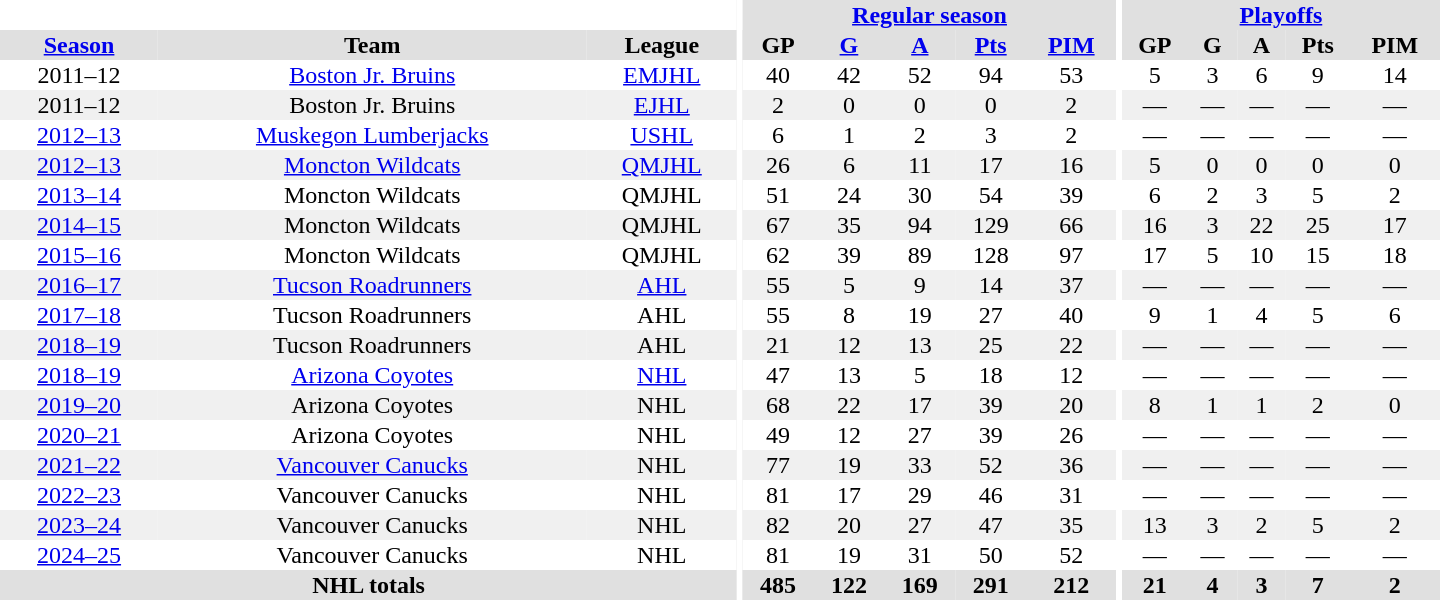<table border="0" cellpadding="1" cellspacing="0" style="text-align:center; width:60em;">
<tr bgcolor="#e0e0e0">
<th colspan="3" bgcolor="#ffffff"></th>
<th rowspan="99" bgcolor="#ffffff"></th>
<th colspan="5"><a href='#'>Regular season</a></th>
<th rowspan="99" bgcolor="#ffffff"></th>
<th colspan="5"><a href='#'>Playoffs</a></th>
</tr>
<tr bgcolor="#e0e0e0">
<th><a href='#'>Season</a></th>
<th>Team</th>
<th>League</th>
<th>GP</th>
<th><a href='#'>G</a></th>
<th><a href='#'>A</a></th>
<th><a href='#'>Pts</a></th>
<th><a href='#'>PIM</a></th>
<th>GP</th>
<th>G</th>
<th>A</th>
<th>Pts</th>
<th>PIM</th>
</tr>
<tr>
<td>2011–12</td>
<td><a href='#'>Boston Jr. Bruins</a></td>
<td><a href='#'>EMJHL</a></td>
<td>40</td>
<td>42</td>
<td>52</td>
<td>94</td>
<td>53</td>
<td>5</td>
<td>3</td>
<td>6</td>
<td>9</td>
<td>14</td>
</tr>
<tr bgcolor="#f0f0f0">
<td>2011–12</td>
<td>Boston Jr. Bruins</td>
<td><a href='#'>EJHL</a></td>
<td>2</td>
<td>0</td>
<td>0</td>
<td>0</td>
<td>2</td>
<td>—</td>
<td>—</td>
<td>—</td>
<td>—</td>
<td>—</td>
</tr>
<tr>
<td><a href='#'>2012–13</a></td>
<td><a href='#'>Muskegon Lumberjacks</a></td>
<td><a href='#'>USHL</a></td>
<td>6</td>
<td>1</td>
<td>2</td>
<td>3</td>
<td>2</td>
<td>—</td>
<td>—</td>
<td>—</td>
<td>—</td>
<td>—</td>
</tr>
<tr bgcolor="#f0f0f0">
<td><a href='#'>2012–13</a></td>
<td><a href='#'>Moncton Wildcats</a></td>
<td><a href='#'>QMJHL</a></td>
<td>26</td>
<td>6</td>
<td>11</td>
<td>17</td>
<td>16</td>
<td>5</td>
<td>0</td>
<td>0</td>
<td>0</td>
<td>0</td>
</tr>
<tr>
<td><a href='#'>2013–14</a></td>
<td>Moncton Wildcats</td>
<td>QMJHL</td>
<td>51</td>
<td>24</td>
<td>30</td>
<td>54</td>
<td>39</td>
<td>6</td>
<td>2</td>
<td>3</td>
<td>5</td>
<td>2</td>
</tr>
<tr bgcolor="#f0f0f0">
<td><a href='#'>2014–15</a></td>
<td>Moncton Wildcats</td>
<td>QMJHL</td>
<td>67</td>
<td>35</td>
<td>94</td>
<td>129</td>
<td>66</td>
<td>16</td>
<td>3</td>
<td>22</td>
<td>25</td>
<td>17</td>
</tr>
<tr>
<td><a href='#'>2015–16</a></td>
<td>Moncton Wildcats</td>
<td>QMJHL</td>
<td>62</td>
<td>39</td>
<td>89</td>
<td>128</td>
<td>97</td>
<td>17</td>
<td>5</td>
<td>10</td>
<td>15</td>
<td>18</td>
</tr>
<tr bgcolor="#f0f0f0">
<td><a href='#'>2016–17</a></td>
<td><a href='#'>Tucson Roadrunners</a></td>
<td><a href='#'>AHL</a></td>
<td>55</td>
<td>5</td>
<td>9</td>
<td>14</td>
<td>37</td>
<td>—</td>
<td>—</td>
<td>—</td>
<td>—</td>
<td>—</td>
</tr>
<tr>
<td><a href='#'>2017–18</a></td>
<td>Tucson Roadrunners</td>
<td>AHL</td>
<td>55</td>
<td>8</td>
<td>19</td>
<td>27</td>
<td>40</td>
<td>9</td>
<td>1</td>
<td>4</td>
<td>5</td>
<td>6</td>
</tr>
<tr bgcolor="#f0f0f0">
<td><a href='#'>2018–19</a></td>
<td>Tucson Roadrunners</td>
<td>AHL</td>
<td>21</td>
<td>12</td>
<td>13</td>
<td>25</td>
<td>22</td>
<td>—</td>
<td>—</td>
<td>—</td>
<td>—</td>
<td>—</td>
</tr>
<tr>
<td><a href='#'>2018–19</a></td>
<td><a href='#'>Arizona Coyotes</a></td>
<td><a href='#'>NHL</a></td>
<td>47</td>
<td>13</td>
<td>5</td>
<td>18</td>
<td>12</td>
<td>—</td>
<td>—</td>
<td>—</td>
<td>—</td>
<td>—</td>
</tr>
<tr bgcolor="#f0f0f0">
<td><a href='#'>2019–20</a></td>
<td>Arizona Coyotes</td>
<td>NHL</td>
<td>68</td>
<td>22</td>
<td>17</td>
<td>39</td>
<td>20</td>
<td>8</td>
<td>1</td>
<td>1</td>
<td>2</td>
<td>0</td>
</tr>
<tr>
<td><a href='#'>2020–21</a></td>
<td>Arizona Coyotes</td>
<td>NHL</td>
<td>49</td>
<td>12</td>
<td>27</td>
<td>39</td>
<td>26</td>
<td>—</td>
<td>—</td>
<td>—</td>
<td>—</td>
<td>—</td>
</tr>
<tr bgcolor="#f0f0f0">
<td><a href='#'>2021–22</a></td>
<td><a href='#'>Vancouver Canucks</a></td>
<td>NHL</td>
<td>77</td>
<td>19</td>
<td>33</td>
<td>52</td>
<td>36</td>
<td>—</td>
<td>—</td>
<td>—</td>
<td>—</td>
<td>—</td>
</tr>
<tr>
<td><a href='#'>2022–23</a></td>
<td>Vancouver Canucks</td>
<td>NHL</td>
<td>81</td>
<td>17</td>
<td>29</td>
<td>46</td>
<td>31</td>
<td>—</td>
<td>—</td>
<td>—</td>
<td>—</td>
<td>—</td>
</tr>
<tr bgcolor="#f0f0f0">
<td><a href='#'>2023–24</a></td>
<td>Vancouver Canucks</td>
<td>NHL</td>
<td>82</td>
<td>20</td>
<td>27</td>
<td>47</td>
<td>35</td>
<td>13</td>
<td>3</td>
<td>2</td>
<td>5</td>
<td>2</td>
</tr>
<tr>
<td><a href='#'>2024–25</a></td>
<td>Vancouver Canucks</td>
<td>NHL</td>
<td>81</td>
<td>19</td>
<td>31</td>
<td>50</td>
<td>52</td>
<td>—</td>
<td>—</td>
<td>—</td>
<td>—</td>
<td>—</td>
</tr>
<tr bgcolor="#e0e0e0">
<th colspan="3">NHL totals</th>
<th>485</th>
<th>122</th>
<th>169</th>
<th>291</th>
<th>212</th>
<th>21</th>
<th>4</th>
<th>3</th>
<th>7</th>
<th>2</th>
</tr>
</table>
